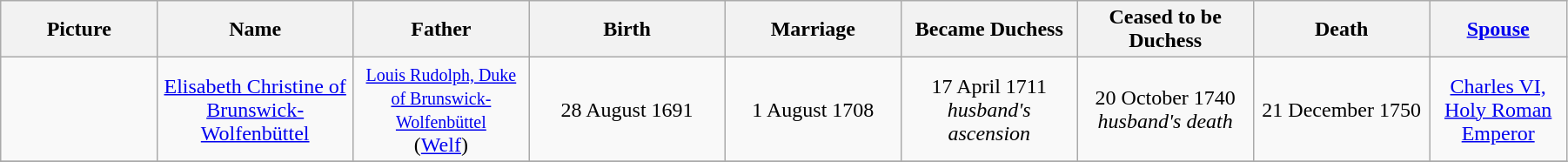<table width=95% class="wikitable">
<tr>
<th width = "8%">Picture</th>
<th width = "10%">Name</th>
<th width = "9%">Father</th>
<th width = "10%">Birth</th>
<th width = "9%">Marriage</th>
<th width = "9%">Became Duchess</th>
<th width = "9%">Ceased to be Duchess</th>
<th width = "9%">Death</th>
<th width = "7%"><a href='#'>Spouse</a></th>
</tr>
<tr>
<td align=center></td>
<td align=center><a href='#'>Elisabeth Christine of Brunswick-Wolfenbüttel</a></td>
<td align="center"><small><a href='#'>Louis Rudolph, Duke of Brunswick-Wolfenbüttel</a></small><br>(<a href='#'>Welf</a>)</td>
<td align="center">28 August 1691</td>
<td align="center">1 August 1708</td>
<td align="center">17 April 1711<br><em>husband's ascension</em></td>
<td align="center">20 October 1740<br><em>husband's death</em></td>
<td align="center">21 December 1750</td>
<td align="center"><a href='#'>Charles VI, Holy Roman Emperor</a></td>
</tr>
<tr>
</tr>
</table>
